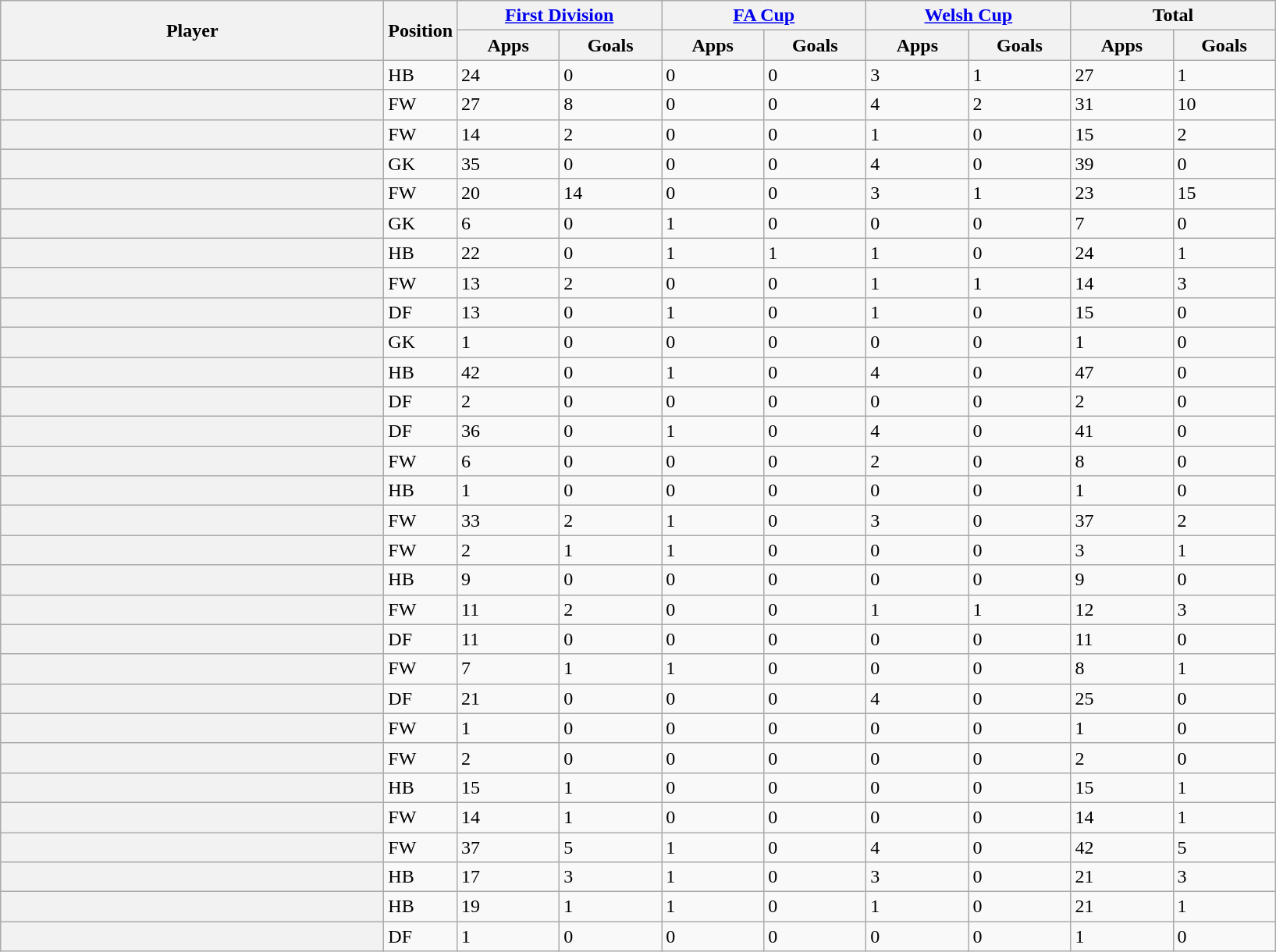<table class="wikitable plainrowheaders sortable">
<tr>
<th rowspan=2 style="width:20em"scope=col>Player</th>
<th rowspan=2>Position</th>
<th colspan=2 style="width:10em"scope=col><a href='#'>First Division</a></th>
<th colspan=2 style="width:10em"scope=col><a href='#'>FA Cup</a></th>
<th colspan=2 style="width:10em"scope=col><a href='#'>Welsh Cup</a></th>
<th colspan=2 style="width:10em"scope=col>Total</th>
</tr>
<tr>
<th style="width:5em">Apps</th>
<th style="width:5em">Goals</th>
<th style="width:5em">Apps</th>
<th style="width:5em">Goals</th>
<th style="width:5em">Apps</th>
<th style="width:5em">Goals</th>
<th style="width:5em">Apps</th>
<th style="width:5em">Goals</th>
</tr>
<tr>
<th scope=row></th>
<td>HB</td>
<td>24</td>
<td>0</td>
<td>0</td>
<td>0</td>
<td>3</td>
<td>1</td>
<td>27</td>
<td>1</td>
</tr>
<tr>
<th scope=row></th>
<td>FW</td>
<td>27</td>
<td>8</td>
<td>0</td>
<td>0</td>
<td>4</td>
<td>2</td>
<td>31</td>
<td>10</td>
</tr>
<tr>
<th scope=row></th>
<td>FW</td>
<td>14</td>
<td>2</td>
<td>0</td>
<td>0</td>
<td>1</td>
<td>0</td>
<td>15</td>
<td>2</td>
</tr>
<tr>
<th scope=row></th>
<td>GK</td>
<td>35</td>
<td>0</td>
<td>0</td>
<td>0</td>
<td>4</td>
<td>0</td>
<td>39</td>
<td>0</td>
</tr>
<tr>
<th scope=row></th>
<td>FW</td>
<td>20</td>
<td>14</td>
<td>0</td>
<td>0</td>
<td>3</td>
<td>1</td>
<td>23</td>
<td>15</td>
</tr>
<tr>
<th scope=row></th>
<td>GK</td>
<td>6</td>
<td>0</td>
<td>1</td>
<td>0</td>
<td>0</td>
<td>0</td>
<td>7</td>
<td>0</td>
</tr>
<tr>
<th scope=row></th>
<td>HB</td>
<td>22</td>
<td>0</td>
<td>1</td>
<td>1</td>
<td>1</td>
<td>0</td>
<td>24</td>
<td>1</td>
</tr>
<tr>
<th scope=row></th>
<td>FW</td>
<td>13</td>
<td>2</td>
<td>0</td>
<td>0</td>
<td>1</td>
<td>1</td>
<td>14</td>
<td>3</td>
</tr>
<tr>
<th scope=row></th>
<td>DF</td>
<td>13</td>
<td>0</td>
<td>1</td>
<td>0</td>
<td>1</td>
<td>0</td>
<td>15</td>
<td>0</td>
</tr>
<tr>
<th scope=row></th>
<td>GK</td>
<td>1</td>
<td>0</td>
<td>0</td>
<td>0</td>
<td>0</td>
<td>0</td>
<td>1</td>
<td>0</td>
</tr>
<tr>
<th scope=row></th>
<td>HB</td>
<td>42</td>
<td>0</td>
<td>1</td>
<td>0</td>
<td>4</td>
<td>0</td>
<td>47</td>
<td>0</td>
</tr>
<tr>
<th scope=row></th>
<td>DF</td>
<td>2</td>
<td>0</td>
<td>0</td>
<td>0</td>
<td>0</td>
<td>0</td>
<td>2</td>
<td>0</td>
</tr>
<tr>
<th scope=row></th>
<td>DF</td>
<td>36</td>
<td>0</td>
<td>1</td>
<td>0</td>
<td>4</td>
<td>0</td>
<td>41</td>
<td>0</td>
</tr>
<tr>
<th scope=row></th>
<td>FW</td>
<td>6</td>
<td>0</td>
<td>0</td>
<td>0</td>
<td>2</td>
<td>0</td>
<td>8</td>
<td>0</td>
</tr>
<tr>
<th scope=row></th>
<td>HB</td>
<td>1</td>
<td>0</td>
<td>0</td>
<td>0</td>
<td>0</td>
<td>0</td>
<td>1</td>
<td>0</td>
</tr>
<tr>
<th scope=row></th>
<td>FW</td>
<td>33</td>
<td>2</td>
<td>1</td>
<td>0</td>
<td>3</td>
<td>0</td>
<td>37</td>
<td>2</td>
</tr>
<tr>
<th scope=row></th>
<td>FW</td>
<td>2</td>
<td>1</td>
<td>1</td>
<td>0</td>
<td>0</td>
<td>0</td>
<td>3</td>
<td>1</td>
</tr>
<tr>
<th scope=row></th>
<td>HB</td>
<td>9</td>
<td>0</td>
<td>0</td>
<td>0</td>
<td>0</td>
<td>0</td>
<td>9</td>
<td>0</td>
</tr>
<tr>
<th scope=row></th>
<td>FW</td>
<td>11</td>
<td>2</td>
<td>0</td>
<td>0</td>
<td>1</td>
<td>1</td>
<td>12</td>
<td>3</td>
</tr>
<tr>
<th scope=row></th>
<td>DF</td>
<td>11</td>
<td>0</td>
<td>0</td>
<td>0</td>
<td>0</td>
<td>0</td>
<td>11</td>
<td>0</td>
</tr>
<tr>
<th scope=row></th>
<td>FW</td>
<td>7</td>
<td>1</td>
<td>1</td>
<td>0</td>
<td>0</td>
<td>0</td>
<td>8</td>
<td>1</td>
</tr>
<tr>
<th scope=row></th>
<td>DF</td>
<td>21</td>
<td>0</td>
<td>0</td>
<td>0</td>
<td>4</td>
<td>0</td>
<td>25</td>
<td>0</td>
</tr>
<tr>
<th scope=row></th>
<td>FW</td>
<td>1</td>
<td>0</td>
<td>0</td>
<td>0</td>
<td>0</td>
<td>0</td>
<td>1</td>
<td>0</td>
</tr>
<tr>
<th scope=row></th>
<td>FW</td>
<td>2</td>
<td>0</td>
<td>0</td>
<td>0</td>
<td>0</td>
<td>0</td>
<td>2</td>
<td>0</td>
</tr>
<tr>
<th scope=row></th>
<td>HB</td>
<td>15</td>
<td>1</td>
<td>0</td>
<td>0</td>
<td>0</td>
<td>0</td>
<td>15</td>
<td>1</td>
</tr>
<tr>
<th scope=row></th>
<td>FW</td>
<td>14</td>
<td>1</td>
<td>0</td>
<td>0</td>
<td>0</td>
<td>0</td>
<td>14</td>
<td>1</td>
</tr>
<tr>
<th scope=row></th>
<td>FW</td>
<td>37</td>
<td>5</td>
<td>1</td>
<td>0</td>
<td>4</td>
<td>0</td>
<td>42</td>
<td>5</td>
</tr>
<tr>
<th scope=row></th>
<td>HB</td>
<td>17</td>
<td>3</td>
<td>1</td>
<td>0</td>
<td>3</td>
<td>0</td>
<td>21</td>
<td>3</td>
</tr>
<tr>
<th scope=row></th>
<td>HB</td>
<td>19</td>
<td>1</td>
<td>1</td>
<td>0</td>
<td>1</td>
<td>0</td>
<td>21</td>
<td>1</td>
</tr>
<tr>
<th scope=row></th>
<td>DF</td>
<td>1</td>
<td>0</td>
<td>0</td>
<td>0</td>
<td>0</td>
<td>0</td>
<td>1</td>
<td>0</td>
</tr>
</table>
